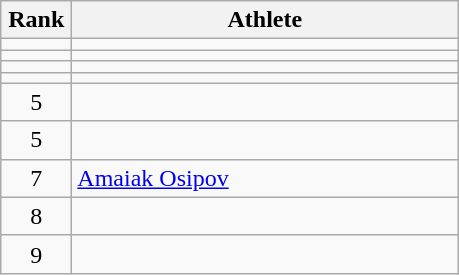<table class="wikitable" style="text-align: center;">
<tr>
<th width=40>Rank</th>
<th width=250>Athlete</th>
</tr>
<tr>
<td></td>
<td align="left"></td>
</tr>
<tr>
<td></td>
<td align="left"></td>
</tr>
<tr>
<td></td>
<td align="left"></td>
</tr>
<tr>
<td></td>
<td align="left"></td>
</tr>
<tr>
<td>5</td>
<td align="left"></td>
</tr>
<tr>
<td>5</td>
<td align="left"></td>
</tr>
<tr>
<td>7</td>
<td align="left"> <a href='#'>Amaiak Osipov</a> </td>
</tr>
<tr>
<td>8</td>
<td align="left"></td>
</tr>
<tr>
<td>9</td>
<td align="left"></td>
</tr>
</table>
